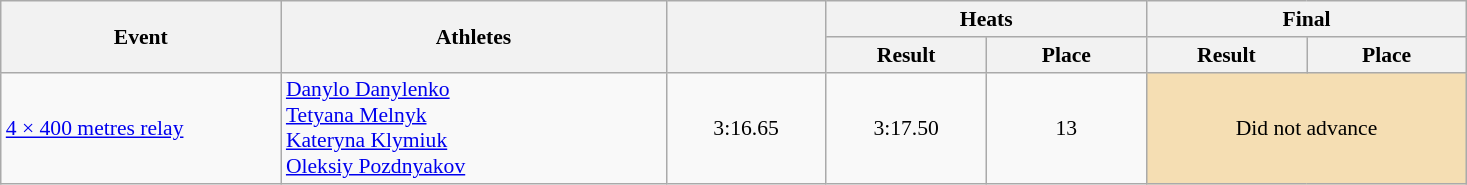<table class=wikitable style="font-size:90%">
<tr>
<th rowspan=2, width=180>Event</th>
<th rowspan=2, width=250>Athletes</th>
<th rowspan=2, width=100></th>
<th colspan=2>Heats</th>
<th colspan=2>Final</th>
</tr>
<tr>
<th width=100>Result</th>
<th width=100>Place</th>
<th width=100>Result</th>
<th width=100>Place</th>
</tr>
<tr align=center>
<td align=left><a href='#'>4 × 400 metres relay</a></td>
<td align=left><a href='#'>Danylo Danylenko</a><br><a href='#'>Tetyana Melnyk</a><br><a href='#'>Kateryna Klymiuk</a><br><a href='#'>Oleksiy Pozdnyakov</a></td>
<td align=center>3:16.65</td>
<td>3:17.50</td>
<td>13</td>
<td colspan=2, bgcolor=wheat>Did not advance</td>
</tr>
</table>
